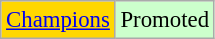<table class="wikitable" style="font-size: 95%">
<tr>
<td bgcolor="#FFD700"><a href='#'>Champions</a></td>
<td bgcolor="#CCFFCC">Promoted</td>
</tr>
</table>
